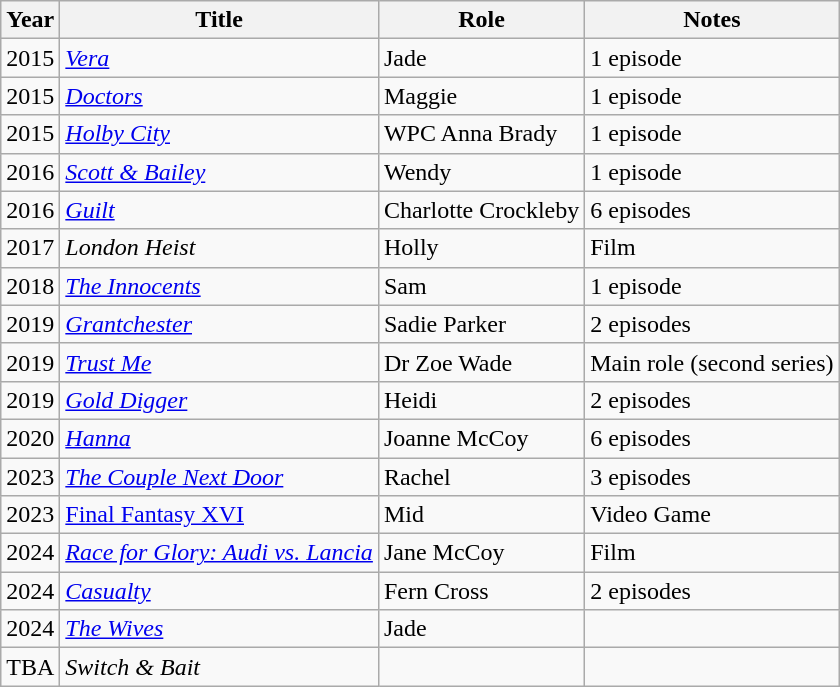<table class="wikitable sortable">
<tr>
<th>Year</th>
<th>Title</th>
<th>Role</th>
<th class="unsortable">Notes</th>
</tr>
<tr>
<td>2015</td>
<td><em><a href='#'>Vera</a></em></td>
<td>Jade</td>
<td>1 episode</td>
</tr>
<tr>
<td>2015</td>
<td><em><a href='#'>Doctors</a></em></td>
<td>Maggie</td>
<td>1 episode</td>
</tr>
<tr>
<td>2015</td>
<td><em><a href='#'>Holby City</a></em></td>
<td>WPC Anna Brady</td>
<td>1 episode</td>
</tr>
<tr>
<td>2016</td>
<td><em><a href='#'>Scott & Bailey</a></em></td>
<td>Wendy</td>
<td>1 episode</td>
</tr>
<tr>
<td>2016</td>
<td><em><a href='#'>Guilt</a></em></td>
<td>Charlotte Crockleby</td>
<td>6 episodes</td>
</tr>
<tr>
<td>2017</td>
<td><em>London Heist</em></td>
<td>Holly</td>
<td>Film</td>
</tr>
<tr>
<td>2018</td>
<td><em><a href='#'>The Innocents</a></em></td>
<td>Sam</td>
<td>1 episode</td>
</tr>
<tr>
<td>2019</td>
<td><em><a href='#'>Grantchester</a></em></td>
<td>Sadie Parker</td>
<td>2 episodes</td>
</tr>
<tr>
<td>2019</td>
<td><em><a href='#'>Trust Me</a></em></td>
<td>Dr Zoe Wade</td>
<td>Main role (second series)</td>
</tr>
<tr>
<td>2019</td>
<td><em><a href='#'>Gold Digger</a></em></td>
<td>Heidi</td>
<td>2 episodes</td>
</tr>
<tr>
<td>2020</td>
<td><em><a href='#'>Hanna</a></em></td>
<td>Joanne McCoy</td>
<td>6 episodes</td>
</tr>
<tr>
<td>2023</td>
<td><em><a href='#'>The Couple Next Door</a></em></td>
<td>Rachel</td>
<td>3 episodes</td>
</tr>
<tr>
<td>2023</td>
<td><a href='#'>Final Fantasy XVI</a></td>
<td>Mid</td>
<td>Video Game</td>
</tr>
<tr>
<td>2024</td>
<td><em><a href='#'>Race for Glory: Audi vs. Lancia</a></em></td>
<td>Jane McCoy</td>
<td>Film</td>
</tr>
<tr>
<td>2024</td>
<td><em><a href='#'>Casualty</a></em></td>
<td>Fern Cross</td>
<td>2 episodes</td>
</tr>
<tr>
<td>2024</td>
<td><em><a href='#'>The Wives</a></em></td>
<td>Jade</td>
<td></td>
</tr>
<tr>
<td>TBA</td>
<td><em>Switch & Bait</em></td>
<td></td>
<td></td>
</tr>
</table>
